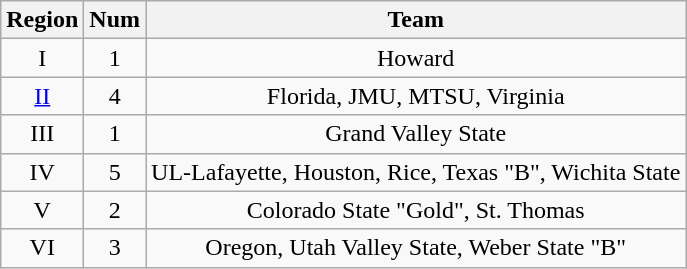<table class="wikitable sortable" style="text-align:center">
<tr>
<th>Region</th>
<th>Num</th>
<th>Team</th>
</tr>
<tr>
<td>I</td>
<td>1</td>
<td>Howard</td>
</tr>
<tr>
<td><a href='#'>II</a></td>
<td>4</td>
<td>Florida, JMU, MTSU, Virginia</td>
</tr>
<tr>
<td>III</td>
<td>1</td>
<td>Grand Valley State</td>
</tr>
<tr>
<td>IV</td>
<td>5</td>
<td>UL-Lafayette, Houston, Rice, Texas "B", Wichita State</td>
</tr>
<tr>
<td>V</td>
<td>2</td>
<td>Colorado State "Gold", St. Thomas</td>
</tr>
<tr>
<td>VI</td>
<td>3</td>
<td>Oregon, Utah Valley State, Weber State "B"</td>
</tr>
</table>
